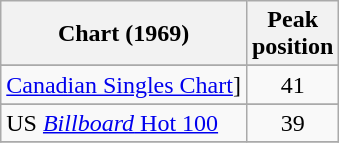<table class="wikitable sortable">
<tr>
<th>Chart (1969)</th>
<th>Peak<br>position</th>
</tr>
<tr>
</tr>
<tr>
<td><a href='#'>Canadian Singles Chart</a>]</td>
<td align="center">41</td>
</tr>
<tr>
</tr>
<tr>
</tr>
<tr>
</tr>
<tr>
<td>US <a href='#'><em>Billboard</em> Hot 100</a></td>
<td align="center">39</td>
</tr>
<tr>
</tr>
</table>
